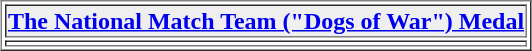<table align="center" border="1"  cellpadding="1">
<tr>
<th style="background:#efefef;"><a href='#'>The National Match Team ("Dogs of War") Medal</a></th>
</tr>
<tr>
<td></td>
</tr>
</table>
